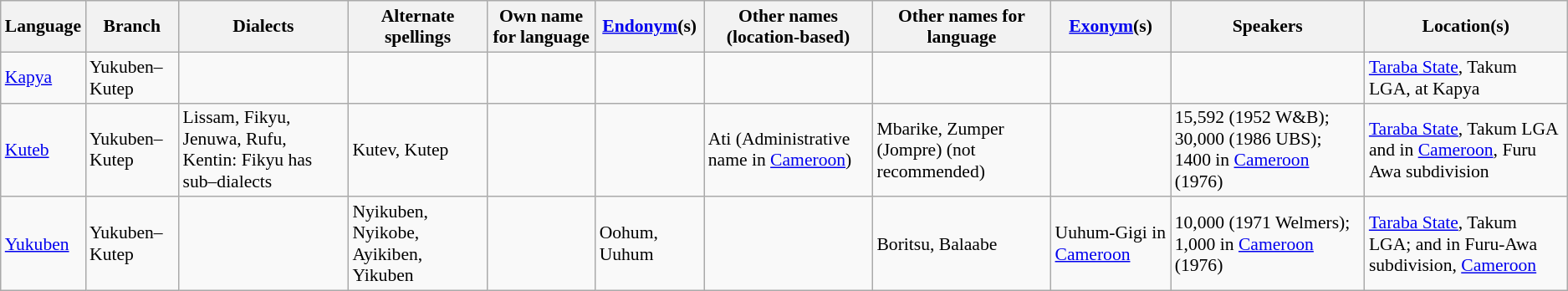<table class="wikitable sortable" | style="font-size: 90%;" |>
<tr>
<th>Language</th>
<th>Branch</th>
<th>Dialects</th>
<th>Alternate spellings</th>
<th>Own name for language</th>
<th><a href='#'>Endonym</a>(s)</th>
<th>Other names (location-based)</th>
<th>Other names for language</th>
<th><a href='#'>Exonym</a>(s)</th>
<th>Speakers</th>
<th>Location(s)</th>
</tr>
<tr>
<td><a href='#'>Kapya</a></td>
<td>Yukuben–Kutep</td>
<td></td>
<td></td>
<td></td>
<td></td>
<td></td>
<td></td>
<td></td>
<td></td>
<td><a href='#'>Taraba State</a>, Takum LGA, at Kapya</td>
</tr>
<tr>
<td><a href='#'>Kuteb</a></td>
<td>Yukuben–Kutep</td>
<td>Lissam, Fikyu, Jenuwa, Rufu, Kentin: Fikyu has sub–dialects</td>
<td>Kutev, Kutep</td>
<td></td>
<td></td>
<td>Ati (Administrative name in <a href='#'>Cameroon</a>)</td>
<td>Mbarike, Zumper (Jompre) (not recommended)</td>
<td></td>
<td>15,592 (1952 W&B); 30,000 (1986 UBS); 1400 in <a href='#'>Cameroon</a> (1976)</td>
<td><a href='#'>Taraba State</a>, Takum LGA and in <a href='#'>Cameroon</a>, Furu Awa subdivision</td>
</tr>
<tr>
<td><a href='#'>Yukuben</a></td>
<td>Yukuben–Kutep</td>
<td></td>
<td>Nyikuben, Nyikobe, Ayikiben, Yikuben</td>
<td></td>
<td>Oohum, Uuhum</td>
<td></td>
<td>Boritsu, Balaabe</td>
<td>Uuhum-Gigi in <a href='#'>Cameroon</a></td>
<td>10,000 (1971 Welmers); 1,000 in <a href='#'>Cameroon</a> (1976)</td>
<td><a href='#'>Taraba State</a>, Takum LGA; and in Furu-Awa subdivision, <a href='#'>Cameroon</a></td>
</tr>
</table>
